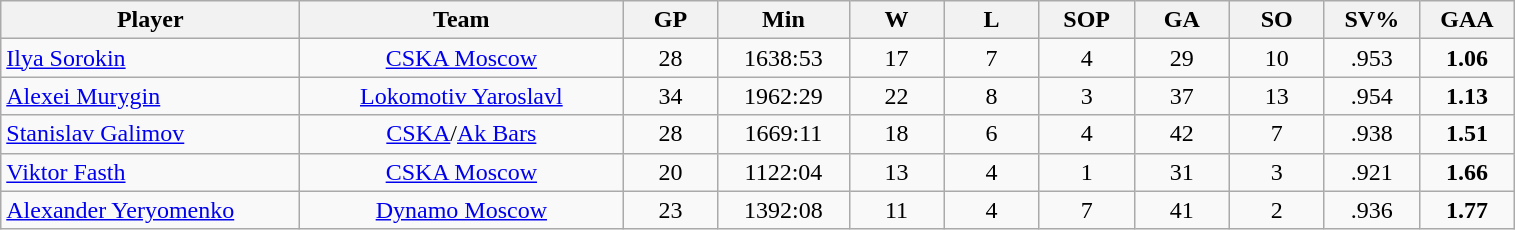<table class="wikitable sortable" style="text-align:center;">
<tr>
<th style="width: 12em;">Player</th>
<th style="width: 13em;">Team</th>
<th style="width: 3.5em;">GP</th>
<th style="width: 5em;">Min</th>
<th style="width: 3.5em;">W</th>
<th style="width: 3.5em;">L</th>
<th style="width: 3.5em;">SOP</th>
<th style="width: 3.5em;">GA</th>
<th style="width: 3.5em;">SO</th>
<th style="width: 3.5em;">SV%</th>
<th style="width: 3.5em;">GAA</th>
</tr>
<tr>
<td align=left> <a href='#'>Ilya Sorokin</a></td>
<td><a href='#'>CSKA Moscow</a></td>
<td>28</td>
<td>1638:53</td>
<td>17</td>
<td>7</td>
<td>4</td>
<td>29</td>
<td>10</td>
<td>.953</td>
<td><strong>1.06</strong></td>
</tr>
<tr>
<td align=left> <a href='#'>Alexei Murygin</a></td>
<td><a href='#'>Lokomotiv Yaroslavl</a></td>
<td>34</td>
<td>1962:29</td>
<td>22</td>
<td>8</td>
<td>3</td>
<td>37</td>
<td>13</td>
<td>.954</td>
<td><strong>1.13</strong></td>
</tr>
<tr>
<td align=left> <a href='#'>Stanislav Galimov</a></td>
<td><a href='#'>CSKA</a>/<a href='#'>Ak Bars</a></td>
<td>28</td>
<td>1669:11</td>
<td>18</td>
<td>6</td>
<td>4</td>
<td>42</td>
<td>7</td>
<td>.938</td>
<td><strong>1.51</strong></td>
</tr>
<tr>
<td align=left> <a href='#'>Viktor Fasth</a></td>
<td><a href='#'>CSKA Moscow</a></td>
<td>20</td>
<td>1122:04</td>
<td>13</td>
<td>4</td>
<td>1</td>
<td>31</td>
<td>3</td>
<td>.921</td>
<td><strong>1.66</strong></td>
</tr>
<tr>
<td align=left> <a href='#'>Alexander Yeryomenko</a></td>
<td><a href='#'>Dynamo Moscow</a></td>
<td>23</td>
<td>1392:08</td>
<td>11</td>
<td>4</td>
<td>7</td>
<td>41</td>
<td>2</td>
<td>.936</td>
<td><strong>1.77</strong></td>
</tr>
</table>
